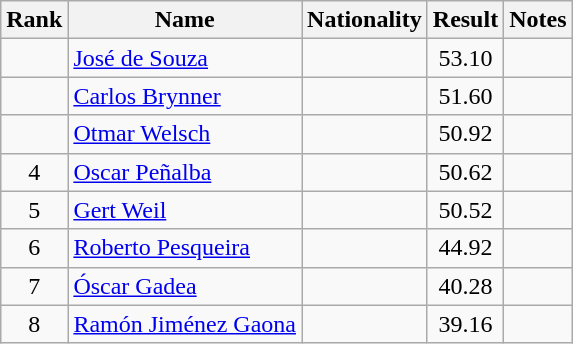<table class="wikitable sortable" style="text-align:center">
<tr>
<th>Rank</th>
<th>Name</th>
<th>Nationality</th>
<th>Result</th>
<th>Notes</th>
</tr>
<tr>
<td></td>
<td align=left><a href='#'>José de Souza</a></td>
<td align=left></td>
<td>53.10</td>
<td></td>
</tr>
<tr>
<td></td>
<td align=left><a href='#'>Carlos Brynner</a></td>
<td align=left></td>
<td>51.60</td>
<td></td>
</tr>
<tr>
<td></td>
<td align=left><a href='#'>Otmar Welsch</a></td>
<td align=left></td>
<td>50.92</td>
<td></td>
</tr>
<tr>
<td>4</td>
<td align=left><a href='#'>Oscar Peñalba</a></td>
<td align=left></td>
<td>50.62</td>
<td></td>
</tr>
<tr>
<td>5</td>
<td align=left><a href='#'>Gert Weil</a></td>
<td align=left></td>
<td>50.52</td>
<td></td>
</tr>
<tr>
<td>6</td>
<td align=left><a href='#'>Roberto Pesqueira</a></td>
<td align=left></td>
<td>44.92</td>
<td></td>
</tr>
<tr>
<td>7</td>
<td align=left><a href='#'>Óscar Gadea</a></td>
<td align=left></td>
<td>40.28</td>
<td></td>
</tr>
<tr>
<td>8</td>
<td align=left><a href='#'>Ramón Jiménez Gaona</a></td>
<td align=left></td>
<td>39.16</td>
<td></td>
</tr>
</table>
